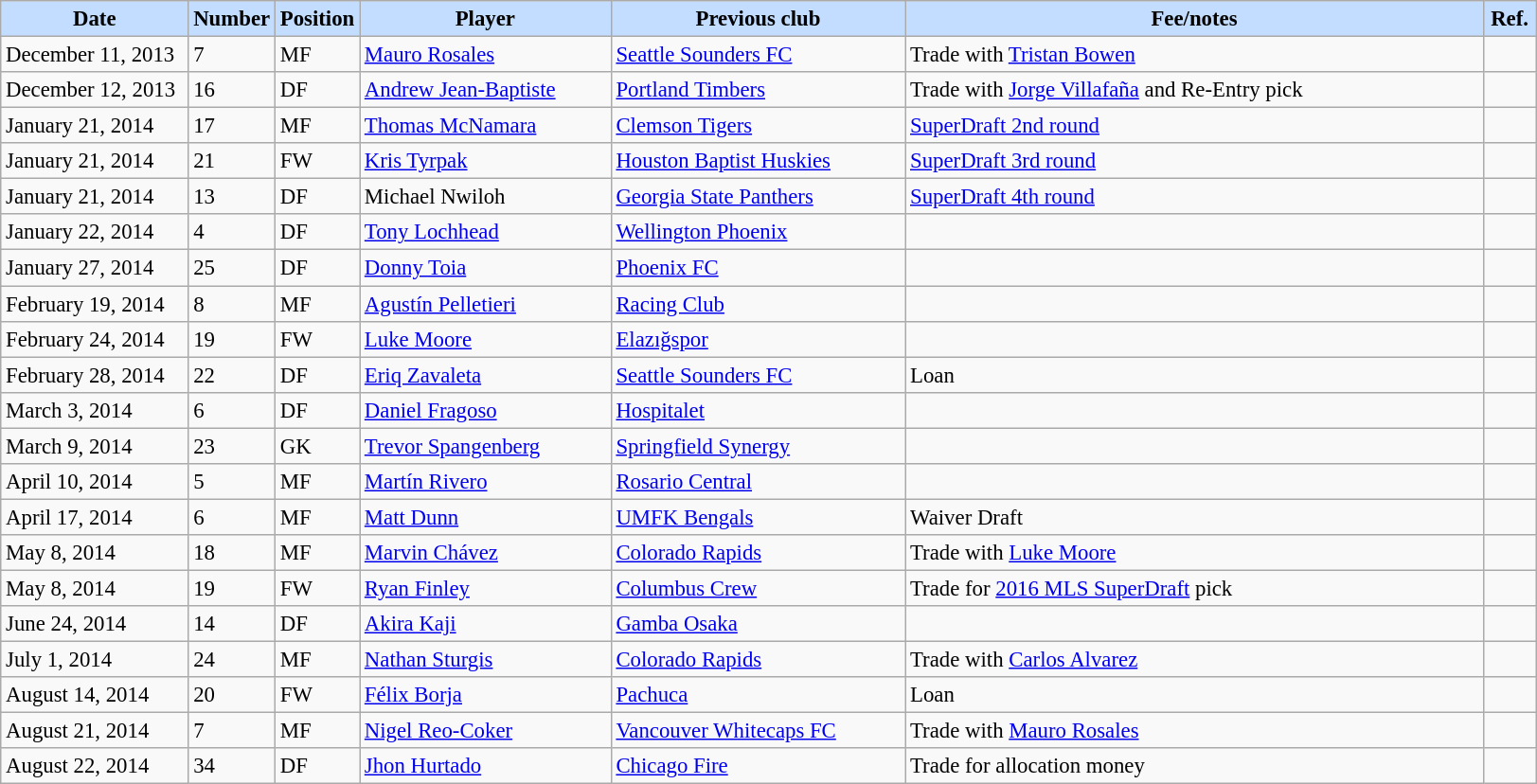<table class="wikitable" style="text-align:left; font-size:95%;">
<tr>
<th style="background:#c2ddff; width:125px;">Date</th>
<th style="background:#c2ddff; width:50px;">Number</th>
<th style="background:#c2ddff; width:50px;">Position</th>
<th style="background:#c2ddff; width:170px;">Player</th>
<th style="background:#c2ddff; width:200px;">Previous club</th>
<th style="background:#c2ddff; width:400px;">Fee/notes</th>
<th style="background:#c2ddff; width:30px;">Ref.</th>
</tr>
<tr>
<td>December 11, 2013</td>
<td>7</td>
<td>MF</td>
<td> <a href='#'>Mauro Rosales</a></td>
<td><a href='#'>Seattle Sounders FC</a></td>
<td>Trade with <a href='#'>Tristan Bowen</a></td>
<td></td>
</tr>
<tr>
<td>December 12, 2013</td>
<td>16</td>
<td>DF</td>
<td> <a href='#'>Andrew Jean-Baptiste</a></td>
<td><a href='#'>Portland Timbers</a></td>
<td>Trade with <a href='#'>Jorge Villafaña</a> and Re-Entry pick</td>
<td></td>
</tr>
<tr>
<td>January 21, 2014</td>
<td>17</td>
<td>MF</td>
<td> <a href='#'>Thomas McNamara</a></td>
<td><a href='#'>Clemson Tigers</a></td>
<td><a href='#'>SuperDraft 2nd round</a></td>
<td></td>
</tr>
<tr>
<td>January 21, 2014</td>
<td>21</td>
<td>FW</td>
<td> <a href='#'>Kris Tyrpak</a></td>
<td><a href='#'>Houston Baptist Huskies</a></td>
<td><a href='#'>SuperDraft 3rd round</a></td>
<td></td>
</tr>
<tr>
<td>January 21, 2014</td>
<td>13</td>
<td>DF</td>
<td> Michael Nwiloh</td>
<td><a href='#'>Georgia State Panthers</a></td>
<td><a href='#'>SuperDraft 4th round</a></td>
<td></td>
</tr>
<tr>
<td>January 22, 2014</td>
<td>4</td>
<td>DF</td>
<td> <a href='#'>Tony Lochhead</a></td>
<td> <a href='#'>Wellington Phoenix</a></td>
<td></td>
<td></td>
</tr>
<tr>
<td>January 27, 2014</td>
<td>25</td>
<td>DF</td>
<td> <a href='#'>Donny Toia</a></td>
<td><a href='#'>Phoenix FC</a></td>
<td></td>
<td></td>
</tr>
<tr>
<td>February 19, 2014</td>
<td>8</td>
<td>MF</td>
<td> <a href='#'>Agustín Pelletieri</a></td>
<td> <a href='#'>Racing Club</a></td>
<td></td>
<td></td>
</tr>
<tr>
<td>February 24, 2014</td>
<td>19</td>
<td>FW</td>
<td> <a href='#'>Luke Moore</a></td>
<td> <a href='#'>Elazığspor</a></td>
<td></td>
<td></td>
</tr>
<tr>
<td>February 28, 2014</td>
<td>22</td>
<td>DF</td>
<td> <a href='#'>Eriq Zavaleta</a></td>
<td><a href='#'>Seattle Sounders FC</a></td>
<td>Loan</td>
<td></td>
</tr>
<tr>
<td>March 3, 2014</td>
<td>6</td>
<td>DF</td>
<td> <a href='#'>Daniel Fragoso</a></td>
<td> <a href='#'>Hospitalet</a></td>
<td></td>
<td></td>
</tr>
<tr>
<td>March 9, 2014</td>
<td>23</td>
<td>GK</td>
<td> <a href='#'>Trevor Spangenberg</a></td>
<td><a href='#'>Springfield Synergy</a></td>
<td></td>
<td></td>
</tr>
<tr>
<td>April 10, 2014</td>
<td>5</td>
<td>MF</td>
<td> <a href='#'>Martín Rivero</a></td>
<td> <a href='#'>Rosario Central</a></td>
<td></td>
<td></td>
</tr>
<tr>
<td>April 17, 2014</td>
<td>6</td>
<td>MF</td>
<td> <a href='#'>Matt Dunn</a></td>
<td><a href='#'>UMFK Bengals</a></td>
<td>Waiver Draft</td>
<td></td>
</tr>
<tr>
<td>May 8, 2014</td>
<td>18</td>
<td>MF</td>
<td> <a href='#'>Marvin Chávez</a></td>
<td><a href='#'>Colorado Rapids</a></td>
<td>Trade with <a href='#'>Luke Moore</a></td>
<td></td>
</tr>
<tr>
<td>May 8, 2014</td>
<td>19</td>
<td>FW</td>
<td> <a href='#'>Ryan Finley</a></td>
<td><a href='#'>Columbus Crew</a></td>
<td>Trade for <a href='#'>2016 MLS SuperDraft</a> pick</td>
<td></td>
</tr>
<tr>
<td>June 24, 2014</td>
<td>14</td>
<td>DF</td>
<td> <a href='#'>Akira Kaji</a></td>
<td> <a href='#'>Gamba Osaka</a></td>
<td></td>
<td></td>
</tr>
<tr>
<td>July 1, 2014</td>
<td>24</td>
<td>MF</td>
<td> <a href='#'>Nathan Sturgis</a></td>
<td><a href='#'>Colorado Rapids</a></td>
<td>Trade with <a href='#'>Carlos Alvarez</a></td>
<td></td>
</tr>
<tr>
<td>August 14, 2014</td>
<td>20</td>
<td>FW</td>
<td> <a href='#'>Félix Borja</a></td>
<td> <a href='#'>Pachuca</a></td>
<td>Loan</td>
<td></td>
</tr>
<tr>
<td>August 21, 2014</td>
<td>7</td>
<td>MF</td>
<td> <a href='#'>Nigel Reo-Coker</a></td>
<td><a href='#'>Vancouver Whitecaps FC</a></td>
<td>Trade with <a href='#'>Mauro Rosales</a></td>
<td></td>
</tr>
<tr>
<td>August 22, 2014</td>
<td>34</td>
<td>DF</td>
<td> <a href='#'>Jhon Hurtado</a></td>
<td><a href='#'>Chicago Fire</a></td>
<td>Trade for allocation money</td>
<td></td>
</tr>
</table>
